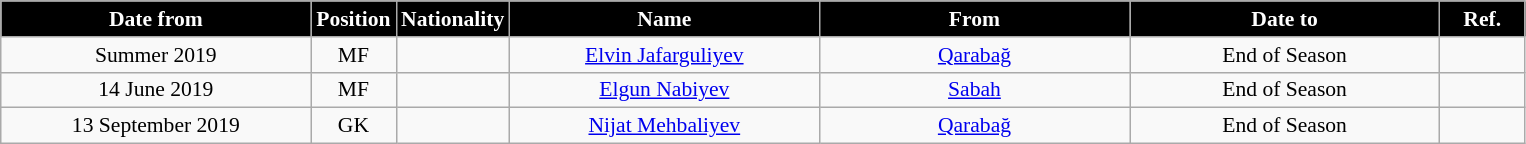<table class="wikitable" style="text-align:center; font-size:90%; ">
<tr>
<th style="background:#000000; color:#FFFFFF; width:200px;">Date from</th>
<th style="background:#000000; color:#FFFFFF; width:50px;">Position</th>
<th style="background:#000000; color:#FFFFFF; width:50px;">Nationality</th>
<th style="background:#000000; color:#FFFFFF; width:200px;">Name</th>
<th style="background:#000000; color:#FFFFFF; width:200px;">From</th>
<th style="background:#000000; color:#FFFFFF; width:200px;">Date to</th>
<th style="background:#000000; color:#FFFFFF; width:50px;">Ref.</th>
</tr>
<tr>
<td>Summer 2019</td>
<td>MF</td>
<td></td>
<td><a href='#'>Elvin Jafarguliyev</a></td>
<td><a href='#'>Qarabağ</a></td>
<td>End of Season</td>
<td></td>
</tr>
<tr>
<td>14 June 2019</td>
<td>MF</td>
<td></td>
<td><a href='#'>Elgun Nabiyev</a></td>
<td><a href='#'>Sabah</a></td>
<td>End of Season</td>
<td></td>
</tr>
<tr>
<td>13 September 2019</td>
<td>GK</td>
<td></td>
<td><a href='#'>Nijat Mehbaliyev</a></td>
<td><a href='#'>Qarabağ</a></td>
<td>End of Season</td>
<td></td>
</tr>
</table>
